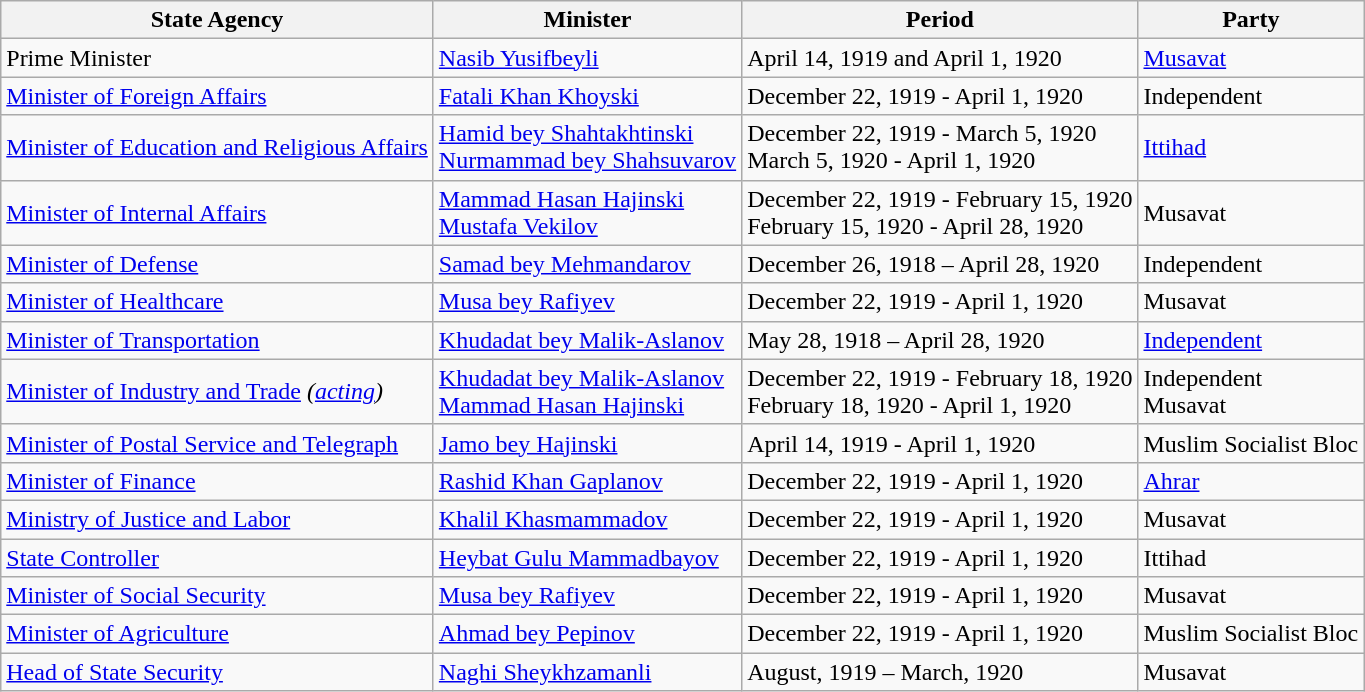<table class="wikitable">
<tr>
<th>State Agency</th>
<th>Minister</th>
<th>Period</th>
<th>Party</th>
</tr>
<tr>
<td>Prime Minister</td>
<td><a href='#'>Nasib Yusifbeyli</a></td>
<td>April 14, 1919 and April 1, 1920</td>
<td><a href='#'>Musavat</a></td>
</tr>
<tr>
<td><a href='#'>Minister of Foreign Affairs</a></td>
<td><a href='#'>Fatali Khan Khoyski</a></td>
<td>December 22, 1919 - April 1, 1920</td>
<td>Independent</td>
</tr>
<tr>
<td><a href='#'>Minister of Education and Religious Affairs</a></td>
<td><a href='#'>Hamid bey Shahtakhtinski</a><br><a href='#'>Nurmammad bey Shahsuvarov</a></td>
<td>December 22, 1919 - March 5, 1920<br>March 5, 1920 - April 1, 1920</td>
<td><a href='#'>Ittihad</a></td>
</tr>
<tr>
<td><a href='#'>Minister of Internal Affairs</a></td>
<td><a href='#'>Mammad Hasan Hajinski</a><br><a href='#'>Mustafa Vekilov</a></td>
<td>December 22, 1919 - February 15, 1920<br>February 15, 1920 - April 28, 1920</td>
<td>Musavat</td>
</tr>
<tr>
<td><a href='#'>Minister of Defense</a></td>
<td><a href='#'>Samad bey Mehmandarov</a></td>
<td>December 26, 1918 – April 28, 1920</td>
<td>Independent</td>
</tr>
<tr>
<td><a href='#'>Minister of Healthcare</a></td>
<td><a href='#'>Musa bey Rafiyev</a></td>
<td>December 22, 1919 - April 1, 1920</td>
<td>Musavat</td>
</tr>
<tr>
<td><a href='#'>Minister of Transportation</a></td>
<td><a href='#'>Khudadat bey Malik-Aslanov</a></td>
<td>May 28, 1918 – April 28, 1920</td>
<td><a href='#'>Independent</a></td>
</tr>
<tr>
<td><a href='#'>Minister of Industry and Trade</a> <em>(<a href='#'>acting</a>)</em></td>
<td><a href='#'>Khudadat bey Malik-Aslanov</a><br><a href='#'>Mammad Hasan Hajinski</a></td>
<td>December 22, 1919 - February 18, 1920<br>February 18, 1920 - April 1, 1920</td>
<td>Independent<br>Musavat</td>
</tr>
<tr>
<td><a href='#'>Minister of Postal Service and Telegraph</a></td>
<td><a href='#'>Jamo bey Hajinski</a></td>
<td>April 14, 1919 - April 1, 1920</td>
<td>Muslim Socialist Bloc</td>
</tr>
<tr>
<td><a href='#'>Minister of Finance</a></td>
<td><a href='#'>Rashid Khan Gaplanov</a></td>
<td>December 22, 1919 - April 1, 1920</td>
<td><a href='#'>Ahrar</a></td>
</tr>
<tr>
<td><a href='#'>Ministry of Justice and Labor</a></td>
<td><a href='#'>Khalil Khasmammadov</a></td>
<td>December 22, 1919 - April 1, 1920</td>
<td>Musavat</td>
</tr>
<tr>
<td><a href='#'>State Controller</a></td>
<td><a href='#'>Heybat Gulu Mammadbayov</a></td>
<td>December 22, 1919 - April 1, 1920</td>
<td>Ittihad</td>
</tr>
<tr>
<td><a href='#'>Minister of Social Security</a></td>
<td><a href='#'>Musa bey Rafiyev</a></td>
<td>December 22, 1919 - April 1, 1920</td>
<td>Musavat</td>
</tr>
<tr>
<td><a href='#'>Minister of Agriculture</a></td>
<td><a href='#'>Ahmad bey Pepinov</a></td>
<td>December 22, 1919 - April 1, 1920</td>
<td>Muslim Socialist Bloc</td>
</tr>
<tr>
<td><a href='#'>Head of State Security</a></td>
<td><a href='#'>Naghi Sheykhzamanli</a></td>
<td>August, 1919 – March, 1920</td>
<td>Musavat</td>
</tr>
</table>
